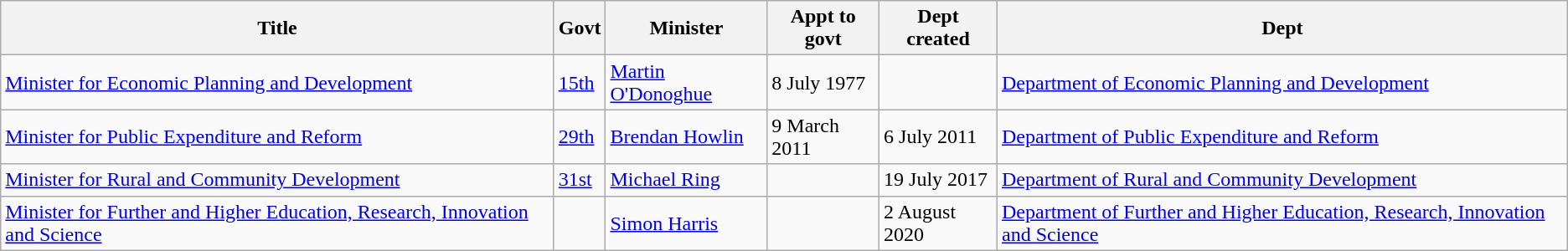<table class="wikitable">
<tr>
<th>Title</th>
<th>Govt</th>
<th>Minister</th>
<th>Appt to govt</th>
<th>Dept created</th>
<th>Dept</th>
</tr>
<tr>
<td><a href='#'>Minister for Economic Planning and Development</a></td>
<td><a href='#'>15th</a></td>
<td><a href='#'>Martin O'Donoghue</a></td>
<td>8 July 1977</td>
<td></td>
<td><a href='#'>Department of Economic Planning and Development</a></td>
</tr>
<tr>
<td><a href='#'>Minister for Public Expenditure and Reform</a></td>
<td><a href='#'>29th</a></td>
<td><a href='#'>Brendan Howlin</a></td>
<td>9 March 2011</td>
<td>6 July 2011</td>
<td><a href='#'>Department of Public Expenditure and Reform</a></td>
</tr>
<tr>
<td><a href='#'>Minister for Rural and Community Development</a></td>
<td><a href='#'>31st</a></td>
<td><a href='#'>Michael Ring</a></td>
<td></td>
<td>19 July 2017</td>
<td><a href='#'>Department of Rural and Community Development</a></td>
</tr>
<tr>
<td><a href='#'>Minister for Further and Higher Education, Research, Innovation and Science</a></td>
<td></td>
<td><a href='#'>Simon Harris</a></td>
<td></td>
<td>2 August 2020</td>
<td><a href='#'>Department of Further and Higher Education, Research, Innovation and Science</a></td>
</tr>
</table>
